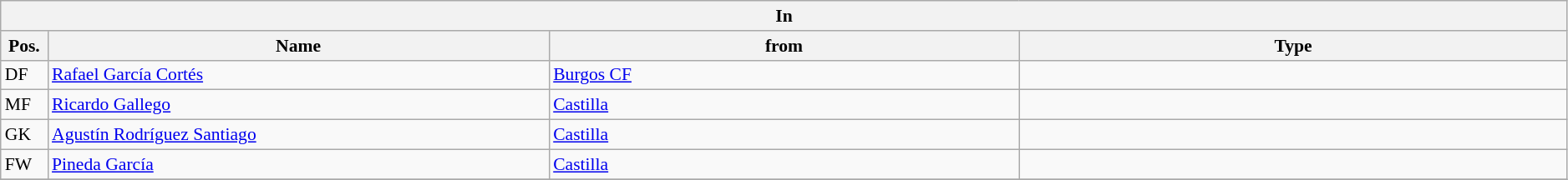<table class="wikitable" style="font-size:90%;width:99%;">
<tr>
<th colspan="4">In</th>
</tr>
<tr>
<th width=3%>Pos.</th>
<th width=32%>Name</th>
<th width=30%>from</th>
<th width=35%>Type</th>
</tr>
<tr>
<td>DF</td>
<td><a href='#'>Rafael García Cortés</a></td>
<td><a href='#'>Burgos CF</a></td>
<td></td>
</tr>
<tr>
<td>MF</td>
<td><a href='#'>Ricardo Gallego</a></td>
<td><a href='#'>Castilla</a></td>
<td></td>
</tr>
<tr>
<td>GK</td>
<td><a href='#'>Agustín Rodríguez Santiago</a></td>
<td><a href='#'>Castilla</a></td>
<td></td>
</tr>
<tr>
<td>FW</td>
<td><a href='#'>Pineda García</a></td>
<td><a href='#'>Castilla</a></td>
<td></td>
</tr>
<tr>
</tr>
</table>
